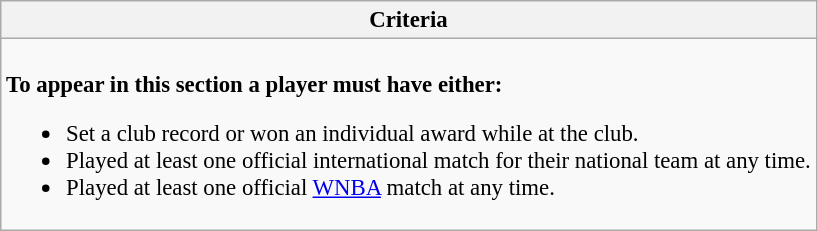<table class="wikitable collapsible collapsed" style="font-size:95%;">
<tr>
<th>Criteria</th>
</tr>
<tr>
<td><br><strong>To appear in this section a player must have either:</strong><ul><li>Set a club record or won an individual award while at the club.</li><li>Played at least one official international match for their national team at any time.</li><li>Played at least one official <a href='#'>WNBA</a> match at any time.</li></ul></td>
</tr>
</table>
